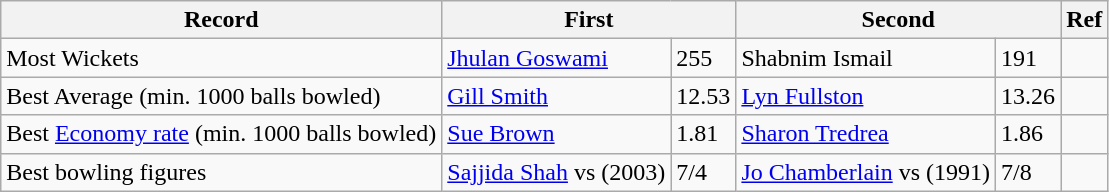<table class="wikitable">
<tr>
<th colspan="1">Record</th>
<th colspan="2">First</th>
<th colspan="2">Second</th>
<th>Ref</th>
</tr>
<tr>
<td>Most Wickets</td>
<td> <a href='#'>Jhulan Goswami</a></td>
<td>255</td>
<td>Shabnim Ismail</td>
<td>191</td>
<td></td>
</tr>
<tr>
<td>Best Average (min. 1000 balls bowled)</td>
<td> <a href='#'>Gill Smith</a></td>
<td>12.53</td>
<td> <a href='#'>Lyn Fullston</a></td>
<td>13.26</td>
<td></td>
</tr>
<tr>
<td>Best <a href='#'>Economy rate</a> (min. 1000 balls bowled)</td>
<td> <a href='#'>Sue Brown</a></td>
<td>1.81</td>
<td> <a href='#'>Sharon Tredrea</a></td>
<td>1.86</td>
<td></td>
</tr>
<tr>
<td>Best bowling figures</td>
<td> <a href='#'>Sajjida Shah</a> vs  (2003)</td>
<td>7/4</td>
<td> <a href='#'>Jo Chamberlain</a> vs  (1991)</td>
<td>7/8</td>
<td></td>
</tr>
</table>
